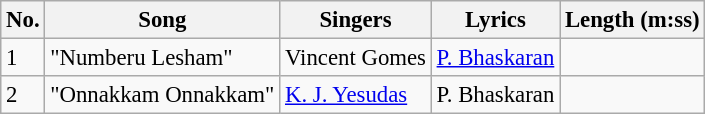<table class="wikitable" style="font-size:95%;">
<tr>
<th>No.</th>
<th>Song</th>
<th>Singers</th>
<th>Lyrics</th>
<th>Length (m:ss)</th>
</tr>
<tr>
<td>1</td>
<td>"Numberu Lesham"</td>
<td>Vincent Gomes</td>
<td><a href='#'>P. Bhaskaran</a></td>
<td></td>
</tr>
<tr>
<td>2</td>
<td>"Onnakkam Onnakkam"</td>
<td><a href='#'>K. J. Yesudas</a></td>
<td>P. Bhaskaran</td>
<td></td>
</tr>
</table>
